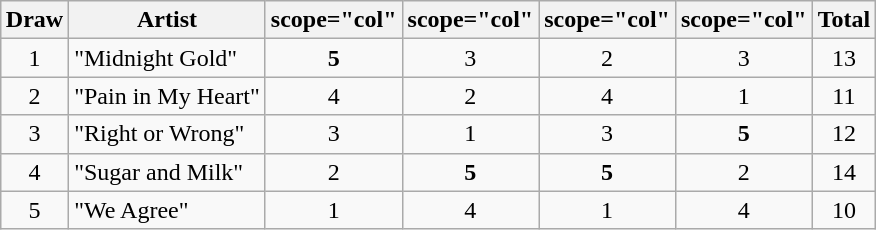<table class="wikitable collapsible" style="margin: 1em auto 1em auto; text-align:center;">
<tr>
<th>Draw</th>
<th>Artist</th>
<th>scope="col" </th>
<th>scope="col" </th>
<th>scope="col" </th>
<th>scope="col" </th>
<th>Total</th>
</tr>
<tr>
<td>1</td>
<td align="left">"Midnight Gold"</td>
<td><strong>5</strong></td>
<td>3</td>
<td>2</td>
<td>3</td>
<td>13</td>
</tr>
<tr>
<td>2</td>
<td align="left">"Pain in My Heart"</td>
<td>4</td>
<td>2</td>
<td>4</td>
<td>1</td>
<td>11</td>
</tr>
<tr>
<td>3</td>
<td align="left">"Right or Wrong"</td>
<td>3</td>
<td>1</td>
<td>3</td>
<td><strong>5</strong></td>
<td>12</td>
</tr>
<tr>
<td>4</td>
<td align="left">"Sugar and Milk"</td>
<td>2</td>
<td><strong>5</strong></td>
<td><strong>5</strong></td>
<td>2</td>
<td>14</td>
</tr>
<tr>
<td>5</td>
<td align="left">"We Agree"</td>
<td>1</td>
<td>4</td>
<td>1</td>
<td>4</td>
<td>10</td>
</tr>
</table>
